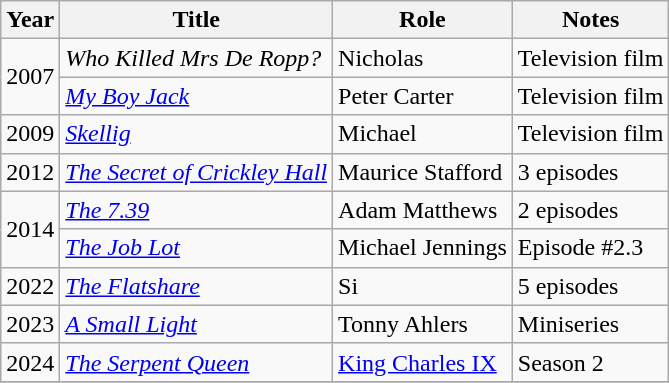<table class="wikitable sortable">
<tr>
<th>Year</th>
<th>Title</th>
<th>Role</th>
<th class="unsortable">Notes</th>
</tr>
<tr>
<td rowspan="2">2007</td>
<td><em>Who Killed Mrs De Ropp?</em></td>
<td>Nicholas</td>
<td>Television film</td>
</tr>
<tr>
<td><em><a href='#'>My Boy Jack</a></em></td>
<td>Peter Carter</td>
<td>Television film</td>
</tr>
<tr>
<td>2009</td>
<td><em><a href='#'>Skellig</a></em></td>
<td>Michael</td>
<td>Television film</td>
</tr>
<tr>
<td>2012</td>
<td><em><a href='#'>The Secret of Crickley Hall</a></em></td>
<td>Maurice Stafford</td>
<td>3 episodes</td>
</tr>
<tr>
<td rowspan="2">2014</td>
<td><em><a href='#'>The 7.39</a></em></td>
<td>Adam Matthews</td>
<td>2 episodes</td>
</tr>
<tr>
<td><em><a href='#'>The Job Lot</a></em></td>
<td>Michael Jennings</td>
<td>Episode #2.3</td>
</tr>
<tr>
<td>2022</td>
<td><a href='#'><em>The Flatshare</em></a></td>
<td>Si</td>
<td>5 episodes</td>
</tr>
<tr>
<td>2023</td>
<td><em><a href='#'>A Small Light</a></em></td>
<td>Tonny Ahlers</td>
<td>Miniseries</td>
</tr>
<tr>
<td>2024</td>
<td><em><a href='#'>The Serpent Queen</a></em></td>
<td><a href='#'>King Charles IX</a></td>
<td>Season 2</td>
</tr>
<tr>
</tr>
</table>
